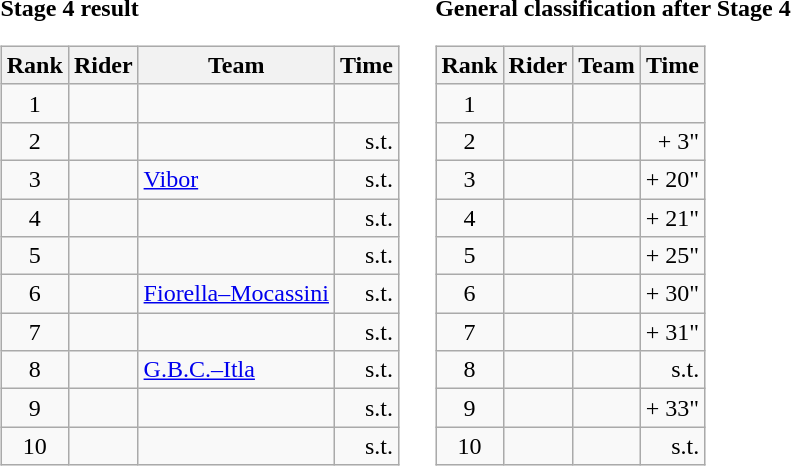<table>
<tr>
<td><strong>Stage 4 result</strong><br><table class="wikitable">
<tr>
<th scope="col">Rank</th>
<th scope="col">Rider</th>
<th scope="col">Team</th>
<th scope="col">Time</th>
</tr>
<tr>
<td style="text-align:center;">1</td>
<td></td>
<td></td>
<td style="text-align:right;"></td>
</tr>
<tr>
<td style="text-align:center;">2</td>
<td></td>
<td></td>
<td style="text-align:right;">s.t.</td>
</tr>
<tr>
<td style="text-align:center;">3</td>
<td></td>
<td><a href='#'>Vibor</a></td>
<td style="text-align:right;">s.t.</td>
</tr>
<tr>
<td style="text-align:center;">4</td>
<td></td>
<td></td>
<td style="text-align:right;">s.t.</td>
</tr>
<tr>
<td style="text-align:center;">5</td>
<td></td>
<td></td>
<td style="text-align:right;">s.t.</td>
</tr>
<tr>
<td style="text-align:center;">6</td>
<td></td>
<td><a href='#'>Fiorella–Mocassini</a></td>
<td style="text-align:right;">s.t.</td>
</tr>
<tr>
<td style="text-align:center;">7</td>
<td></td>
<td></td>
<td style="text-align:right;">s.t.</td>
</tr>
<tr>
<td style="text-align:center;">8</td>
<td></td>
<td><a href='#'>G.B.C.–Itla</a></td>
<td style="text-align:right;">s.t.</td>
</tr>
<tr>
<td style="text-align:center;">9</td>
<td></td>
<td></td>
<td style="text-align:right;">s.t.</td>
</tr>
<tr>
<td style="text-align:center;">10</td>
<td></td>
<td></td>
<td style="text-align:right;">s.t.</td>
</tr>
</table>
</td>
<td></td>
<td><strong>General classification after Stage 4</strong><br><table class="wikitable">
<tr>
<th scope="col">Rank</th>
<th scope="col">Rider</th>
<th scope="col">Team</th>
<th scope="col">Time</th>
</tr>
<tr>
<td style="text-align:center;">1</td>
<td></td>
<td></td>
<td style="text-align:right;"></td>
</tr>
<tr>
<td style="text-align:center;">2</td>
<td></td>
<td></td>
<td style="text-align:right;">+ 3"</td>
</tr>
<tr>
<td style="text-align:center;">3</td>
<td></td>
<td></td>
<td style="text-align:right;">+ 20"</td>
</tr>
<tr>
<td style="text-align:center;">4</td>
<td></td>
<td></td>
<td style="text-align:right;">+ 21"</td>
</tr>
<tr>
<td style="text-align:center;">5</td>
<td></td>
<td></td>
<td style="text-align:right;">+ 25"</td>
</tr>
<tr>
<td style="text-align:center;">6</td>
<td></td>
<td></td>
<td style="text-align:right;">+ 30"</td>
</tr>
<tr>
<td style="text-align:center;">7</td>
<td></td>
<td></td>
<td style="text-align:right;">+ 31"</td>
</tr>
<tr>
<td style="text-align:center;">8</td>
<td></td>
<td></td>
<td style="text-align:right;">s.t.</td>
</tr>
<tr>
<td style="text-align:center;">9</td>
<td></td>
<td></td>
<td style="text-align:right;">+ 33"</td>
</tr>
<tr>
<td style="text-align:center;">10</td>
<td></td>
<td></td>
<td style="text-align:right;">s.t.</td>
</tr>
</table>
</td>
</tr>
</table>
